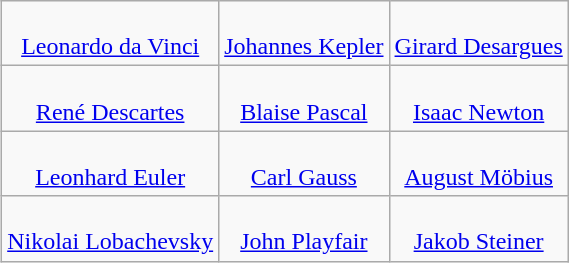<table class=wikitable align=right>
<tr align=center>
<td><br><a href='#'>Leonardo da Vinci</a></td>
<td><br><a href='#'>Johannes Kepler</a></td>
<td><br><a href='#'>Girard Desargues</a></td>
</tr>
<tr align=center>
<td><br><a href='#'>René Descartes</a></td>
<td><br><a href='#'>Blaise Pascal</a></td>
<td><br><a href='#'>Isaac Newton</a></td>
</tr>
<tr align=center>
<td><br><a href='#'>Leonhard Euler</a></td>
<td><br><a href='#'>Carl Gauss</a></td>
<td><br><a href='#'>August Möbius</a></td>
</tr>
<tr align=center>
<td><br><a href='#'>Nikolai Lobachevsky</a></td>
<td><br><a href='#'>John Playfair</a></td>
<td><br><a href='#'>Jakob Steiner</a></td>
</tr>
</table>
